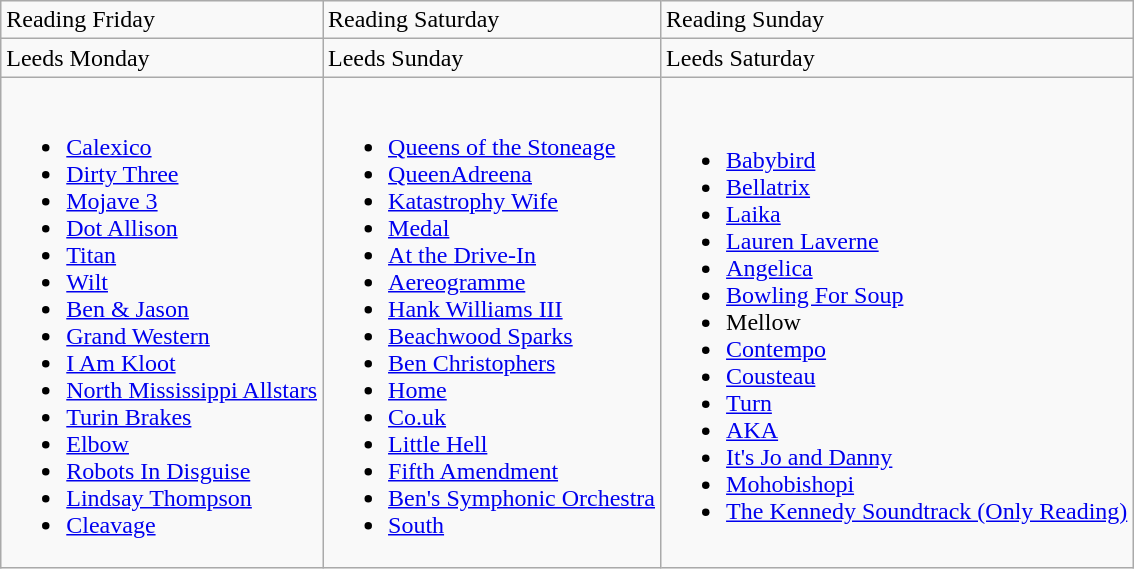<table class="wikitable">
<tr>
<td>Reading Friday</td>
<td>Reading Saturday</td>
<td>Reading Sunday</td>
</tr>
<tr>
<td>Leeds Monday</td>
<td>Leeds Sunday</td>
<td>Leeds Saturday</td>
</tr>
<tr>
<td><br><ul><li><a href='#'>Calexico</a></li><li><a href='#'>Dirty Three</a></li><li><a href='#'>Mojave 3</a></li><li><a href='#'>Dot Allison</a></li><li><a href='#'>Titan</a></li><li><a href='#'>Wilt</a></li><li><a href='#'>Ben & Jason</a></li><li><a href='#'>Grand Western</a></li><li><a href='#'>I Am Kloot</a></li><li><a href='#'>North Mississippi Allstars</a></li><li><a href='#'>Turin Brakes</a></li><li><a href='#'>Elbow</a></li><li><a href='#'>Robots In Disguise</a></li><li><a href='#'>Lindsay Thompson</a></li><li><a href='#'>Cleavage</a></li></ul></td>
<td><br><ul><li><a href='#'>Queens of the Stoneage</a></li><li><a href='#'>QueenAdreena</a></li><li><a href='#'>Katastrophy Wife</a></li><li><a href='#'>Medal</a></li><li><a href='#'>At the Drive-In</a></li><li><a href='#'>Aereogramme</a></li><li><a href='#'>Hank Williams III</a></li><li><a href='#'>Beachwood Sparks</a></li><li><a href='#'>Ben Christophers</a></li><li><a href='#'>Home</a></li><li><a href='#'>Co.uk</a></li><li><a href='#'>Little Hell</a></li><li><a href='#'>Fifth Amendment</a></li><li><a href='#'>Ben's Symphonic Orchestra</a></li><li><a href='#'>South</a></li></ul></td>
<td><br><ul><li><a href='#'>Babybird</a></li><li><a href='#'>Bellatrix</a></li><li><a href='#'>Laika</a></li><li><a href='#'>Lauren Laverne</a></li><li><a href='#'>Angelica</a></li><li><a href='#'>Bowling For Soup</a></li><li>Mellow</li><li><a href='#'>Contempo</a></li><li><a href='#'>Cousteau</a></li><li><a href='#'>Turn</a></li><li><a href='#'>AKA</a></li><li><a href='#'>It's Jo and Danny</a></li><li><a href='#'>Mohobishopi</a></li><li><a href='#'>The Kennedy Soundtrack (Only Reading)</a></li></ul></td>
</tr>
</table>
